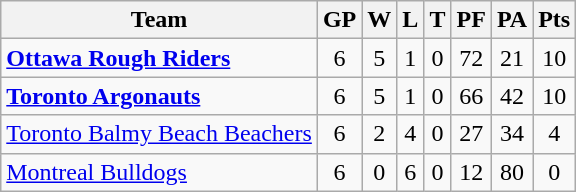<table class="wikitable">
<tr>
<th>Team</th>
<th>GP</th>
<th>W</th>
<th>L</th>
<th>T</th>
<th>PF</th>
<th>PA</th>
<th>Pts</th>
</tr>
<tr align="center">
<td align="left"><strong><a href='#'>Ottawa Rough Riders</a></strong></td>
<td>6</td>
<td>5</td>
<td>1</td>
<td>0</td>
<td>72</td>
<td>21</td>
<td>10</td>
</tr>
<tr align="center">
<td align="left"><strong><a href='#'>Toronto Argonauts</a></strong></td>
<td>6</td>
<td>5</td>
<td>1</td>
<td>0</td>
<td>66</td>
<td>42</td>
<td>10</td>
</tr>
<tr align="center">
<td align="left"><a href='#'>Toronto Balmy Beach Beachers</a></td>
<td>6</td>
<td>2</td>
<td>4</td>
<td>0</td>
<td>27</td>
<td>34</td>
<td>4</td>
</tr>
<tr align="center">
<td align="left"><a href='#'>Montreal Bulldogs</a></td>
<td>6</td>
<td>0</td>
<td>6</td>
<td>0</td>
<td>12</td>
<td>80</td>
<td>0</td>
</tr>
</table>
